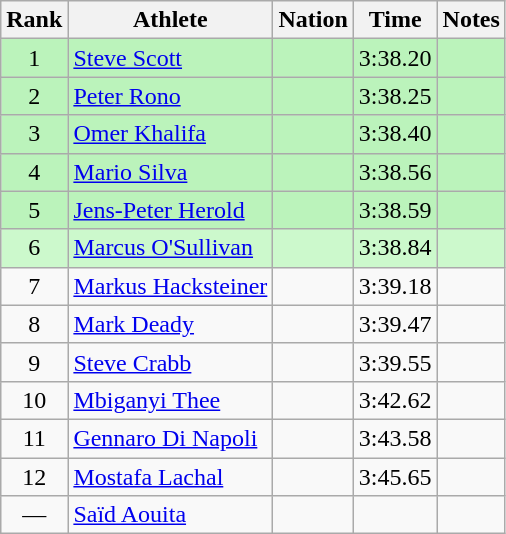<table class="wikitable sortable" style="text-align:center">
<tr>
<th>Rank</th>
<th>Athlete</th>
<th>Nation</th>
<th>Time</th>
<th>Notes</th>
</tr>
<tr style="background:#bbf3bb;">
<td>1</td>
<td align=left><a href='#'>Steve Scott</a></td>
<td align=left></td>
<td>3:38.20</td>
<td></td>
</tr>
<tr style="background:#bbf3bb;">
<td>2</td>
<td align=left><a href='#'>Peter Rono</a></td>
<td align=left></td>
<td>3:38.25</td>
<td></td>
</tr>
<tr style="background:#bbf3bb;">
<td>3</td>
<td align=left><a href='#'>Omer Khalifa</a></td>
<td align=left></td>
<td>3:38.40</td>
<td></td>
</tr>
<tr style="background:#bbf3bb;">
<td>4</td>
<td align=left><a href='#'>Mario Silva</a></td>
<td align=left></td>
<td>3:38.56</td>
<td></td>
</tr>
<tr style="background:#bbf3bb;">
<td>5</td>
<td align=left><a href='#'>Jens-Peter Herold</a></td>
<td align=left></td>
<td>3:38.59</td>
<td></td>
</tr>
<tr style="background:#ccf9cc;">
<td>6</td>
<td align=left><a href='#'>Marcus O'Sullivan</a></td>
<td align=left></td>
<td>3:38.84</td>
<td></td>
</tr>
<tr>
<td>7</td>
<td align=left><a href='#'>Markus Hacksteiner</a></td>
<td align=left></td>
<td>3:39.18</td>
<td></td>
</tr>
<tr>
<td>8</td>
<td align=left><a href='#'>Mark Deady</a></td>
<td align=left></td>
<td>3:39.47</td>
<td></td>
</tr>
<tr>
<td>9</td>
<td align=left><a href='#'>Steve Crabb</a></td>
<td align=left></td>
<td>3:39.55</td>
<td></td>
</tr>
<tr>
<td>10</td>
<td align=left><a href='#'>Mbiganyi Thee</a></td>
<td align=left></td>
<td>3:42.62</td>
<td></td>
</tr>
<tr>
<td>11</td>
<td align=left><a href='#'>Gennaro Di Napoli</a></td>
<td align=left></td>
<td>3:43.58</td>
<td></td>
</tr>
<tr>
<td>12</td>
<td align=left><a href='#'>Mostafa Lachal</a></td>
<td align=left></td>
<td>3:45.65</td>
<td></td>
</tr>
<tr>
<td data-sort-value=13>—</td>
<td align=left><a href='#'>Saïd Aouita</a></td>
<td align=left></td>
<td></td>
<td></td>
</tr>
</table>
